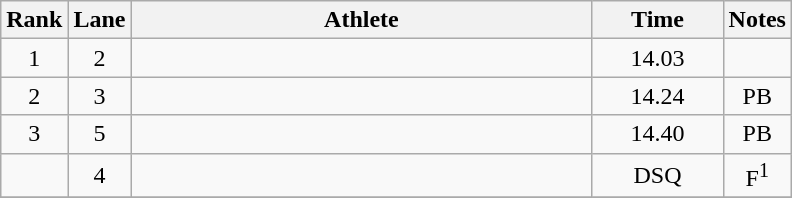<table class="wikitable" style="text-align:center">
<tr>
<th>Rank</th>
<th>Lane</th>
<th width=300>Athlete</th>
<th width=80>Time</th>
<th>Notes</th>
</tr>
<tr>
<td>1</td>
<td>2</td>
<td align=left></td>
<td>14.03</td>
<td></td>
</tr>
<tr>
<td>2</td>
<td>3</td>
<td align=left></td>
<td>14.24</td>
<td>PB</td>
</tr>
<tr>
<td>3</td>
<td>5</td>
<td align=left></td>
<td>14.40</td>
<td>PB</td>
</tr>
<tr>
<td></td>
<td>4</td>
<td align=left></td>
<td>DSQ</td>
<td>F<sup>1</sup></td>
</tr>
<tr>
</tr>
</table>
